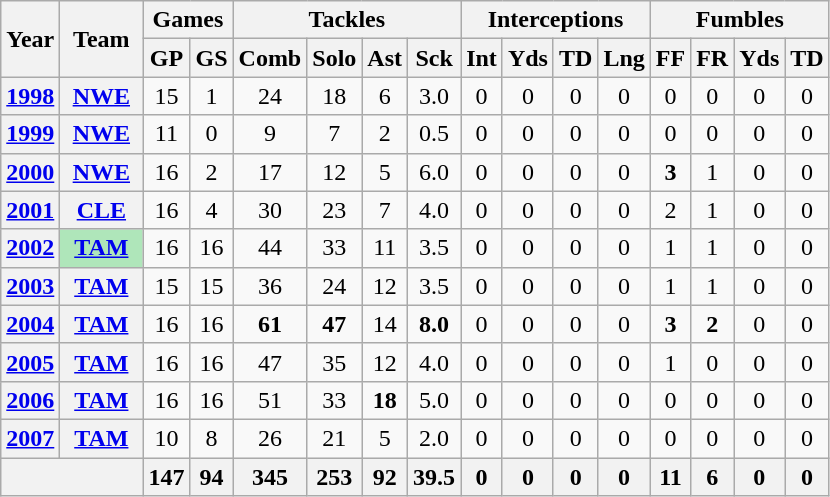<table class="wikitable" style="text-align:center">
<tr>
<th rowspan="2">Year</th>
<th rowspan="2">Team</th>
<th colspan="2">Games</th>
<th colspan="4">Tackles</th>
<th colspan="4">Interceptions</th>
<th colspan="4">Fumbles</th>
</tr>
<tr>
<th>GP</th>
<th>GS</th>
<th>Comb</th>
<th>Solo</th>
<th>Ast</th>
<th>Sck</th>
<th>Int</th>
<th>Yds</th>
<th>TD</th>
<th>Lng</th>
<th>FF</th>
<th>FR</th>
<th>Yds</th>
<th>TD</th>
</tr>
<tr>
<th><a href='#'>1998</a></th>
<th><a href='#'>NWE</a></th>
<td>15</td>
<td>1</td>
<td>24</td>
<td>18</td>
<td>6</td>
<td>3.0</td>
<td>0</td>
<td>0</td>
<td>0</td>
<td>0</td>
<td>0</td>
<td>0</td>
<td>0</td>
<td>0</td>
</tr>
<tr>
<th><a href='#'>1999</a></th>
<th><a href='#'>NWE</a></th>
<td>11</td>
<td>0</td>
<td>9</td>
<td>7</td>
<td>2</td>
<td>0.5</td>
<td>0</td>
<td>0</td>
<td>0</td>
<td>0</td>
<td>0</td>
<td>0</td>
<td>0</td>
<td>0</td>
</tr>
<tr>
<th><a href='#'>2000</a></th>
<th><a href='#'>NWE</a></th>
<td>16</td>
<td>2</td>
<td>17</td>
<td>12</td>
<td>5</td>
<td>6.0</td>
<td>0</td>
<td>0</td>
<td>0</td>
<td>0</td>
<td><strong>3</strong></td>
<td>1</td>
<td>0</td>
<td>0</td>
</tr>
<tr>
<th><a href='#'>2001</a></th>
<th><a href='#'>CLE</a></th>
<td>16</td>
<td>4</td>
<td>30</td>
<td>23</td>
<td>7</td>
<td>4.0</td>
<td>0</td>
<td>0</td>
<td>0</td>
<td>0</td>
<td>2</td>
<td>1</td>
<td>0</td>
<td>0</td>
</tr>
<tr>
<th><a href='#'>2002</a></th>
<th style="background:#afe6ba; width:3em;"><a href='#'>TAM</a></th>
<td>16</td>
<td>16</td>
<td>44</td>
<td>33</td>
<td>11</td>
<td>3.5</td>
<td>0</td>
<td>0</td>
<td>0</td>
<td>0</td>
<td>1</td>
<td>1</td>
<td>0</td>
<td>0</td>
</tr>
<tr>
<th><a href='#'>2003</a></th>
<th><a href='#'>TAM</a></th>
<td>15</td>
<td>15</td>
<td>36</td>
<td>24</td>
<td>12</td>
<td>3.5</td>
<td>0</td>
<td>0</td>
<td>0</td>
<td>0</td>
<td>1</td>
<td>1</td>
<td>0</td>
<td>0</td>
</tr>
<tr>
<th><a href='#'>2004</a></th>
<th><a href='#'>TAM</a></th>
<td>16</td>
<td>16</td>
<td><strong>61</strong></td>
<td><strong>47</strong></td>
<td>14</td>
<td><strong>8.0</strong></td>
<td>0</td>
<td>0</td>
<td>0</td>
<td>0</td>
<td><strong>3</strong></td>
<td><strong>2</strong></td>
<td>0</td>
<td>0</td>
</tr>
<tr>
<th><a href='#'>2005</a></th>
<th><a href='#'>TAM</a></th>
<td>16</td>
<td>16</td>
<td>47</td>
<td>35</td>
<td>12</td>
<td>4.0</td>
<td>0</td>
<td>0</td>
<td>0</td>
<td>0</td>
<td>1</td>
<td>0</td>
<td>0</td>
<td>0</td>
</tr>
<tr>
<th><a href='#'>2006</a></th>
<th><a href='#'>TAM</a></th>
<td>16</td>
<td>16</td>
<td>51</td>
<td>33</td>
<td><strong>18</strong></td>
<td>5.0</td>
<td>0</td>
<td>0</td>
<td>0</td>
<td>0</td>
<td>0</td>
<td>0</td>
<td>0</td>
<td>0</td>
</tr>
<tr>
<th><a href='#'>2007</a></th>
<th><a href='#'>TAM</a></th>
<td>10</td>
<td>8</td>
<td>26</td>
<td>21</td>
<td>5</td>
<td>2.0</td>
<td>0</td>
<td>0</td>
<td>0</td>
<td>0</td>
<td>0</td>
<td>0</td>
<td>0</td>
<td>0</td>
</tr>
<tr>
<th colspan="2"></th>
<th>147</th>
<th>94</th>
<th>345</th>
<th>253</th>
<th>92</th>
<th>39.5</th>
<th>0</th>
<th>0</th>
<th>0</th>
<th>0</th>
<th>11</th>
<th>6</th>
<th>0</th>
<th>0</th>
</tr>
</table>
